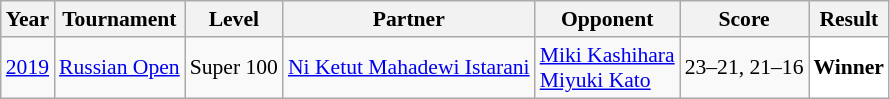<table class="sortable wikitable" style="font-size: 90%;">
<tr>
<th>Year</th>
<th>Tournament</th>
<th>Level</th>
<th>Partner</th>
<th>Opponent</th>
<th>Score</th>
<th>Result</th>
</tr>
<tr>
<td align="center"><a href='#'>2019</a></td>
<td align="left"><a href='#'>Russian Open</a></td>
<td align="left">Super 100</td>
<td align="left"> <a href='#'>Ni Ketut Mahadewi Istarani</a></td>
<td align="left"> <a href='#'>Miki Kashihara</a> <br>  <a href='#'>Miyuki Kato</a></td>
<td align="left">23–21, 21–16</td>
<td style="text-align:left; background:white"> <strong>Winner</strong></td>
</tr>
</table>
